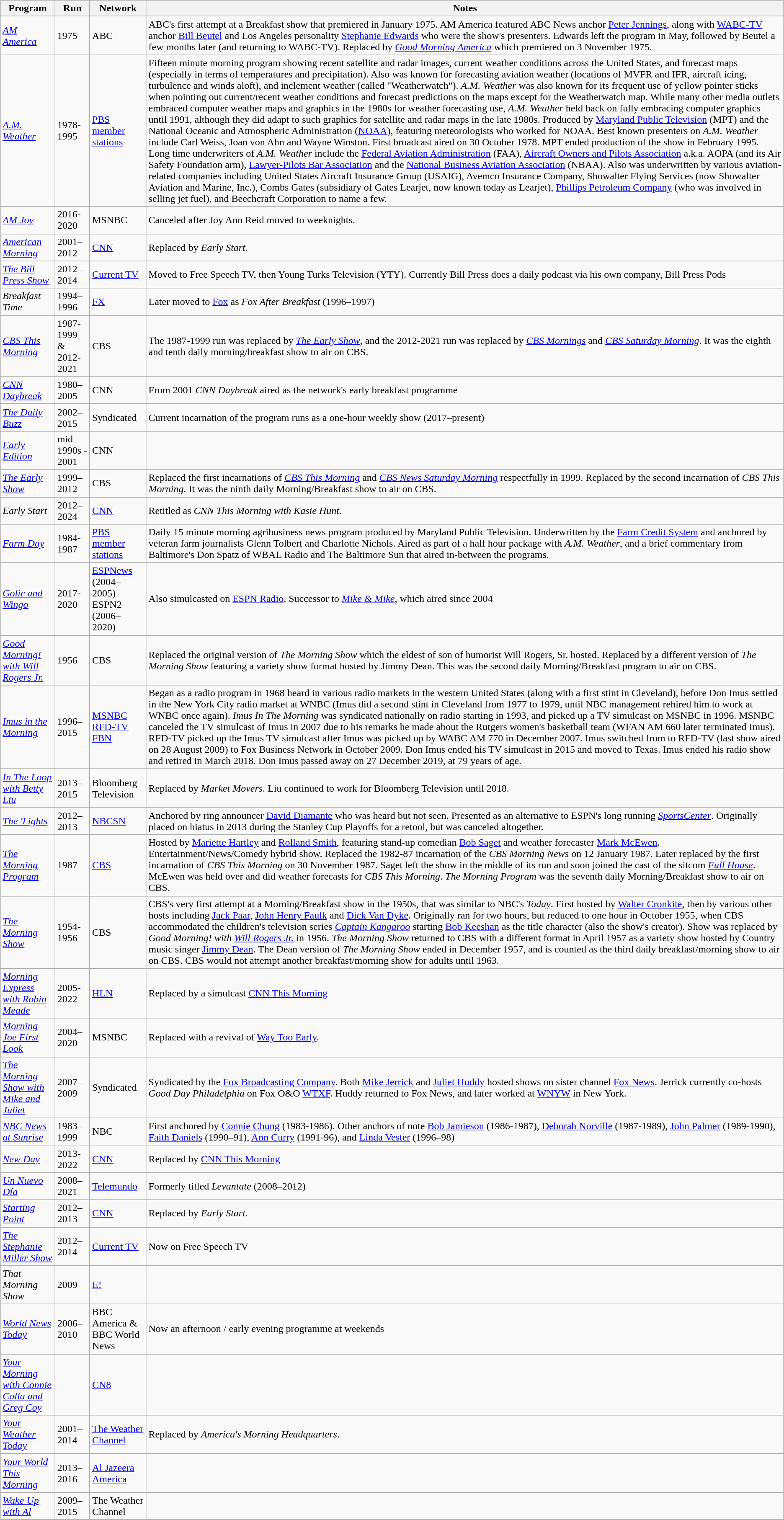<table class="wikitable">
<tr>
<th>Program</th>
<th>Run</th>
<th>Network</th>
<th>Notes</th>
</tr>
<tr>
<td><em><a href='#'>AM America</a></em></td>
<td>1975</td>
<td>ABC</td>
<td>ABC's first attempt at a Breakfast show that premiered in January 1975.  AM America featured ABC News anchor <a href='#'>Peter Jennings</a>, along with <a href='#'>WABC-TV</a> anchor <a href='#'>Bill Beutel</a> and Los Angeles personality <a href='#'>Stephanie Edwards</a> who were the show's presenters.   Edwards left the program in May, followed by Beutel a few months later (and returning to WABC-TV).   Replaced by <em><a href='#'>Good Morning America</a></em> which premiered on 3 November 1975.</td>
</tr>
<tr>
<td><em><a href='#'>A.M. Weather</a></em></td>
<td>1978-1995</td>
<td><a href='#'>PBS</a> <a href='#'>member stations</a></td>
<td>Fifteen minute morning program showing recent satellite and radar images, current weather conditions across the United States, and forecast maps (especially in terms of temperatures and precipitation).  Also was known for forecasting aviation weather (locations of MVFR and IFR, aircraft icing, turbulence and winds aloft), and inclement weather (called "Weatherwatch").  <em>A.M. Weather</em> was also known for its frequent use of yellow pointer sticks when pointing out current/recent weather conditions and forecast predictions on the maps except for the Weatherwatch map.  While many other media outlets embraced computer weather maps and graphics in the 1980s for weather forecasting use, <em>A.M. Weather</em> held back on fully embracing computer graphics until 1991, although they did adapt to such graphics for satellite and radar maps in the late 1980s. Produced by <a href='#'>Maryland Public Television</a> (MPT) and the National Oceanic and Atmospheric Administration (<a href='#'>NOAA</a>), featuring meteorologists who worked for NOAA.  Best known presenters on <em>A.M. Weather</em> include Carl Weiss, Joan von Ahn and Wayne Winston.  First broadcast aired on 30 October 1978.  MPT ended production of the show in February 1995.  Long time underwriters of <em>A.M. Weather</em> include the <a href='#'>Federal Aviation Administration</a> (FAA), <a href='#'>Aircraft Owners and Pilots Association</a> a.k.a. AOPA (and its Air Safety Foundation arm), <a href='#'>Lawyer-Pilots Bar Association</a> and the <a href='#'>National Business Aviation Association</a> (NBAA).  Also was underwritten by various aviation-related companies including United States Aircraft Insurance Group (USAIG), Avemco Insurance Company, Showalter Flying Services (now Showalter Aviation and Marine, Inc.), Combs Gates (subsidiary of Gates Learjet, now known today as Learjet),  <a href='#'>Phillips Petroleum Company</a> (who was involved in selling jet fuel), and Beechcraft Corporation to name a few.</td>
</tr>
<tr>
<td><em><a href='#'>AM Joy</a></em></td>
<td>2016-2020</td>
<td>MSNBC</td>
<td>Canceled after Joy Ann Reid moved to weeknights.</td>
</tr>
<tr>
<td><em><a href='#'>American Morning</a></em></td>
<td>2001–2012</td>
<td><a href='#'>CNN</a></td>
<td>Replaced by <em>Early Start</em>.</td>
</tr>
<tr>
<td><em><a href='#'>The Bill Press Show</a></em></td>
<td>2012–2014</td>
<td><a href='#'>Current TV</a></td>
<td>Moved to Free Speech TV, then Young Turks Television (YTY).  Currently Bill Press does a daily podcast via his own company, Bill Press Pods</td>
</tr>
<tr>
<td><em>Breakfast Time</em></td>
<td>1994–1996</td>
<td><a href='#'>FX</a></td>
<td>Later moved to <a href='#'>Fox</a> as <em>Fox After Breakfast</em> (1996–1997)</td>
</tr>
<tr>
<td><em><a href='#'>CBS This Morning</a></em></td>
<td>1987-1999 & 2012-2021</td>
<td>CBS</td>
<td>The 1987-1999 run was replaced by <em><a href='#'>The Early Show</a></em>, and the 2012-2021 run was replaced by <em><a href='#'>CBS Mornings</a></em> and <em><a href='#'>CBS Saturday Morning</a></em>.  It was the eighth and tenth daily morning/breakfast show to air on CBS.</td>
</tr>
<tr>
<td><em><a href='#'>CNN Daybreak</a></em></td>
<td>1980–2005</td>
<td>CNN</td>
<td>From 2001 <em>CNN Daybreak</em> aired as the network's early breakfast programme</td>
</tr>
<tr>
<td><em><a href='#'>The Daily Buzz</a></em></td>
<td>2002–2015</td>
<td>Syndicated</td>
<td>Current incarnation of the program runs as a one-hour weekly show (2017–present)</td>
</tr>
<tr>
<td><em><a href='#'>Early Edition</a></em></td>
<td>mid 1990s - 2001</td>
<td>CNN</td>
<td></td>
</tr>
<tr>
<td><em><a href='#'>The Early Show</a></em></td>
<td>1999–2012</td>
<td>CBS</td>
<td>Replaced the first incarnations of <em><a href='#'>CBS This Morning</a></em> and <em><a href='#'>CBS News Saturday Morning</a></em> respectfully in 1999.  Replaced by the second incarnation of <em>CBS This Morning</em>.  It was the ninth daily Morning/Breakfast show to air on CBS.</td>
</tr>
<tr>
<td><em>Early Start</em></td>
<td>2012–2024</td>
<td><a href='#'>CNN</a></td>
<td>Retitled as <em>CNN This Morning with Kasie Hunt</em>.</td>
</tr>
<tr>
<td><em><a href='#'>Farm Day</a></em></td>
<td>1984-1987</td>
<td><a href='#'>PBS</a> <a href='#'>member stations</a></td>
<td>Daily 15 minute morning agribusiness news program produced by Maryland Public Television.  Underwritten by the <a href='#'>Farm Credit System</a> and anchored by veteran farm journalists Glenn Tolbert and Charlotte Nichols.  Aired as part of a half hour package with <em>A.M. Weather</em>, and a brief commentary from Baltimore's Don Spatz of WBAL Radio and The Baltimore Sun that aired in-between the programs.</td>
</tr>
<tr>
<td><em><a href='#'>Golic and Wingo</a></em></td>
<td>2017-2020</td>
<td><a href='#'>ESPNews</a> (2004–2005)<br>ESPN2 (2006–2020)</td>
<td>Also simulcasted on <a href='#'>ESPN Radio</a>. Successor to <em><a href='#'>Mike & Mike</a></em>, which aired since 2004</td>
</tr>
<tr>
<td><em><a href='#'>Good Morning! with Will Rogers Jr.</a></em></td>
<td>1956</td>
<td>CBS</td>
<td>Replaced the original version of <em>The Morning Show</em> which the eldest of son of humorist Will Rogers, Sr. hosted.  Replaced by a different version of <em>The Morning Show</em> featuring a variety show format hosted by Jimmy Dean.  This was the second daily Morning/Breakfast program to air on CBS.</td>
</tr>
<tr>
<td><em><a href='#'>Imus in the Morning</a></em></td>
<td>1996–2015</td>
<td><a href='#'>MSNBC</a><br><a href='#'>RFD-TV</a><br><a href='#'>FBN</a></td>
<td>Began as a radio program in 1968 heard in various radio markets in the western United States (along with a first stint in Cleveland), before Don Imus settled in the New York City radio market at WNBC (Imus did a second stint in Cleveland from 1977 to 1979, until NBC management rehired him to work at WNBC once again).  <em>Imus In The Morning</em> was syndicated nationally on radio starting in 1993, and picked up a TV simulcast on MSNBC in 1996.  MSNBC canceled the TV simulcast of Imus in 2007 due to his remarks he made about the Rutgers women's basketball team (WFAN AM 660 later terminated Imus).  RFD-TV picked up the Imus TV simulcast after Imus was picked up by WABC AM 770 in December 2007.  Imus switched from to RFD-TV (last show aired on 28 August 2009) to Fox Business Network in October 2009.  Don Imus ended his TV simulcast in 2015 and moved to Texas.  Imus ended his radio show and retired in March 2018.  Don Imus passed away on 27 December 2019, at 79 years of age.</td>
</tr>
<tr>
<td><em><a href='#'>In The Loop with Betty Liu</a></em></td>
<td>2013–2015</td>
<td>Bloomberg Television</td>
<td>Replaced by <em>Market Movers</em>.  Liu continued to work for Bloomberg Television until 2018.</td>
</tr>
<tr>
<td><em><a href='#'>The 'Lights</a></em></td>
<td>2012–2013</td>
<td><a href='#'>NBCSN</a></td>
<td>Anchored by ring announcer <a href='#'>David Diamante</a> who was heard but not seen.  Presented as an alternative to ESPN's long running <em><a href='#'>SportsCenter</a></em>.  Originally placed on hiatus in 2013 during the Stanley Cup Playoffs for a retool, but was canceled altogether.</td>
</tr>
<tr>
<td><em><a href='#'>The Morning Program</a></em></td>
<td>1987</td>
<td><a href='#'>CBS</a></td>
<td>Hosted by <a href='#'>Mariette Hartley</a> and <a href='#'>Rolland Smith</a>, featuring  stand-up comedian <a href='#'>Bob Saget</a> and weather forecaster <a href='#'>Mark McEwen</a>.  Entertainment/News/Comedy hybrid show.  Replaced the 1982-87 incarnation of the <em>CBS Morning News</em> on 12 January 1987.  Later replaced by the first incarnation of <em>CBS This Morning</em> on 30 November 1987.  Saget left the show in the middle of its run and soon joined the cast of the sitcom <em><a href='#'>Full House</a></em>.  McEwen was held over and did weather forecasts for <em>CBS This Morning</em>.  <em>The Morning Program</em> was the seventh daily Morning/Breakfast show to air on CBS.</td>
</tr>
<tr>
<td><em><a href='#'>The Morning Show</a></em></td>
<td>1954-1956</td>
<td>CBS</td>
<td>CBS's very first attempt at a Morning/Breakfast show in the 1950s, that was similar to NBC's <em>Today</em>.  First hosted by <a href='#'>Walter Cronkite</a>, then by various other hosts including <a href='#'>Jack Paar</a>, <a href='#'>John Henry Faulk</a> and <a href='#'>Dick Van Dyke</a>.  Originally ran for two hours, but reduced to one hour in October 1955, when CBS accommodated the children's television series <em><a href='#'>Captain Kangaroo</a></em> starting <a href='#'>Bob Keeshan</a> as the title character (also the show's creator).  Show was replaced by <em>Good Morning! with <a href='#'>Will Rogers Jr.</a></em> in 1956.  <em>The Morning Show</em> returned to CBS with a different format in April 1957 as a variety show hosted by Country music singer <a href='#'>Jimmy Dean</a>.  The Dean version of <em>The Morning Show</em> ended in December 1957, and is counted as the third daily breakfast/morning show to air on CBS.  CBS would not attempt another breakfast/morning show for adults until 1963.</td>
</tr>
<tr>
<td><em><a href='#'>Morning Express with Robin Meade</a></em></td>
<td>2005-2022</td>
<td><a href='#'>HLN</a></td>
<td>Replaced by a simulcast <a href='#'>CNN This Morning</a></td>
</tr>
<tr>
<td><em><a href='#'>Morning Joe First Look</a></em></td>
<td>2004–2020</td>
<td>MSNBC</td>
<td>Replaced with a revival of <a href='#'>Way Too Early</a>.</td>
</tr>
<tr>
<td><em><a href='#'>The Morning Show with Mike and Juliet</a></em></td>
<td>2007–2009</td>
<td>Syndicated</td>
<td>Syndicated by the <a href='#'>Fox Broadcasting Company</a>.  Both <a href='#'>Mike Jerrick</a> and <a href='#'>Juliet Huddy</a> hosted shows on sister channel <a href='#'>Fox News</a>.  Jerrick currently co-hosts <em>Good Day Philadelphia</em> on Fox O&O <a href='#'>WTXF</a>.  Huddy returned to Fox News, and later worked at <a href='#'>WNYW</a> in New York.</td>
</tr>
<tr>
<td><em><a href='#'>NBC News at Sunrise</a></em></td>
<td>1983–1999</td>
<td>NBC</td>
<td>First anchored by <a href='#'>Connie Chung</a> (1983-1986).  Other anchors of note <a href='#'>Bob Jamieson</a> (1986-1987), <a href='#'>Deborah Norville</a> (1987-1989), <a href='#'>John Palmer</a> (1989-1990), <a href='#'>Faith Daniels</a> (1990–91), <a href='#'>Ann Curry</a> (1991-96), and <a href='#'>Linda Vester</a> (1996–98)</td>
</tr>
<tr>
<td><em><a href='#'>New Day</a></em></td>
<td>2013-2022</td>
<td><a href='#'>CNN</a></td>
<td>Replaced by <a href='#'>CNN This Morning</a></td>
</tr>
<tr>
<td><em><a href='#'>Un Nuevo Día</a></em></td>
<td>2008–2021</td>
<td><a href='#'>Telemundo</a></td>
<td>Formerly titled <em>Levantate</em> (2008–2012)</td>
</tr>
<tr>
<td><em><a href='#'>Starting Point</a></em></td>
<td>2012–2013</td>
<td><a href='#'>CNN</a></td>
<td>Replaced by <em>Early Start</em>.</td>
</tr>
<tr>
<td><em><a href='#'>The Stephanie Miller Show</a></em></td>
<td>2012–2014</td>
<td><a href='#'>Current TV</a></td>
<td>Now on Free Speech TV</td>
</tr>
<tr>
<td><em>That Morning Show</em></td>
<td>2009</td>
<td><a href='#'>E!</a></td>
<td></td>
</tr>
<tr>
<td><em><a href='#'>World News Today</a></em></td>
<td>2006–2010</td>
<td>BBC America & BBC World News</td>
<td>Now an afternoon / early evening programme at weekends</td>
</tr>
<tr>
<td><em><a href='#'>Your Morning with Connie Colla and Greg Coy</a></em></td>
<td></td>
<td><a href='#'>CN8</a></td>
<td></td>
</tr>
<tr>
<td><em><a href='#'>Your Weather Today</a></em></td>
<td>2001–2014</td>
<td><a href='#'>The Weather Channel</a></td>
<td>Replaced by <em>America's Morning Headquarters</em>.</td>
</tr>
<tr>
<td><em><a href='#'>Your World This Morning</a></em></td>
<td>2013–2016</td>
<td><a href='#'>Al Jazeera America</a></td>
<td></td>
</tr>
<tr>
<td><em><a href='#'>Wake Up with Al</a></em></td>
<td>2009–2015</td>
<td>The Weather Channel</td>
<td></td>
</tr>
</table>
